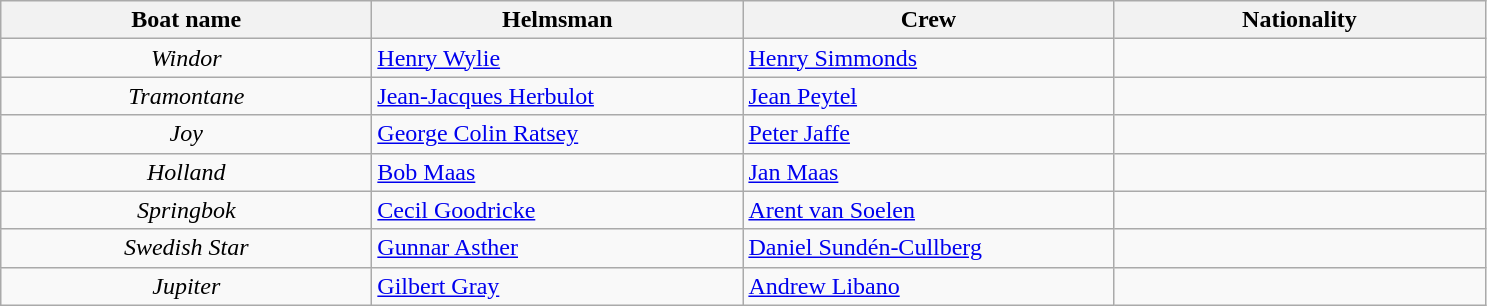<table class=wikitable>
<tr>
<th style="width:15em;">Boat name</th>
<th style="width:15em;">Helmsman</th>
<th style="width:15em;">Crew</th>
<th style="width:15em;">Nationality</th>
</tr>
<tr>
<td align=center><em>Windor</em></td>
<td><a href='#'>Henry Wylie</a></td>
<td><a href='#'>Henry Simmonds</a></td>
<td></td>
</tr>
<tr>
<td align=center><em>Tramontane</em></td>
<td><a href='#'>Jean-Jacques Herbulot</a></td>
<td><a href='#'>Jean Peytel</a></td>
<td></td>
</tr>
<tr>
<td align=center><em>Joy</em></td>
<td><a href='#'>George Colin Ratsey</a></td>
<td><a href='#'>Peter Jaffe</a></td>
<td></td>
</tr>
<tr>
<td align=center><em>Holland</em></td>
<td><a href='#'>Bob Maas</a></td>
<td><a href='#'>Jan Maas</a></td>
<td></td>
</tr>
<tr>
<td align=center><em>Springbok</em></td>
<td><a href='#'>Cecil Goodricke</a></td>
<td><a href='#'>Arent van Soelen</a></td>
<td></td>
</tr>
<tr>
<td align=center><em>Swedish Star</em></td>
<td><a href='#'>Gunnar Asther</a></td>
<td><a href='#'>Daniel Sundén-Cullberg</a></td>
<td></td>
</tr>
<tr>
<td align=center><em>Jupiter</em></td>
<td><a href='#'>Gilbert Gray</a></td>
<td><a href='#'>Andrew Libano</a></td>
<td></td>
</tr>
</table>
